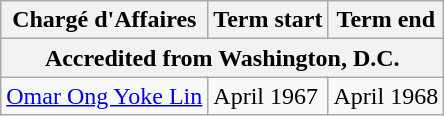<table class=wikitable>
<tr>
<th>Chargé d'Affaires</th>
<th>Term start</th>
<th>Term end</th>
</tr>
<tr>
<th colspan=3>Accredited from Washington, D.C.</th>
</tr>
<tr>
<td><a href='#'>Omar Ong Yoke Lin</a></td>
<td>April 1967</td>
<td>April 1968</td>
</tr>
</table>
